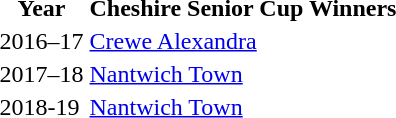<table>
<tr>
<th>Year</th>
<th>Cheshire Senior Cup Winners</th>
</tr>
<tr>
<td>2016–17</td>
<td><a href='#'>Crewe Alexandra</a></td>
</tr>
<tr>
<td>2017–18</td>
<td><a href='#'>Nantwich Town</a></td>
</tr>
<tr>
<td>2018-19</td>
<td><a href='#'>Nantwich Town</a></td>
</tr>
</table>
